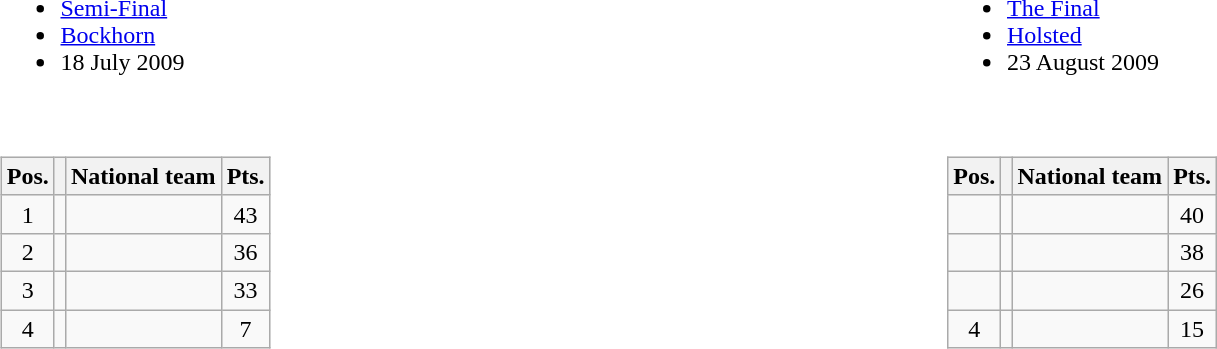<table width=100%>
<tr>
<td width=50%><br><ul><li><a href='#'>Semi-Final</a></li><li> <a href='#'>Bockhorn</a></li><li>18 July 2009</li></ul></td>
<td width=50%><br><ul><li><a href='#'>The Final</a></li><li> <a href='#'>Holsted</a></li><li>23 August 2009</li></ul></td>
</tr>
<tr>
<td><br><table class=wikitable>
<tr>
<th>Pos.</th>
<th></th>
<th>National team</th>
<th>Pts.</th>
</tr>
<tr align=center >
<td>1</td>
<td></td>
<td align=left></td>
<td>43</td>
</tr>
<tr align=center>
<td>2</td>
<td></td>
<td align=left></td>
<td>36</td>
</tr>
<tr align=center>
<td>3</td>
<td></td>
<td align=left></td>
<td>33</td>
</tr>
<tr align=center>
<td>4</td>
<td></td>
<td align=left></td>
<td>7</td>
</tr>
</table>
</td>
<td><br><table class=wikitable>
<tr>
<th>Pos.</th>
<th></th>
<th>National team</th>
<th>Pts.</th>
</tr>
<tr align=center>
<td></td>
<td></td>
<td align=left></td>
<td>40</td>
</tr>
<tr align=center>
<td></td>
<td></td>
<td align=left></td>
<td>38</td>
</tr>
<tr align=center>
<td></td>
<td></td>
<td align=left></td>
<td>26</td>
</tr>
<tr align=center>
<td>4</td>
<td></td>
<td align=left></td>
<td>15</td>
</tr>
</table>
</td>
</tr>
</table>
